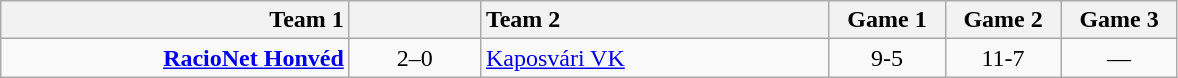<table class=wikitable style="text-align:center">
<tr>
<th style="width:225px; text-align:right;">Team 1</th>
<th style="width:80px;"></th>
<th style="width:225px; text-align:left;">Team 2</th>
<th style="width:70px;">Game 1</th>
<th style="width:70px;">Game 2</th>
<th style="width:70px;">Game 3</th>
</tr>
<tr>
<td align=right> <strong><a href='#'>RacioNet Honvéd</a></strong></td>
<td>2–0</td>
<td align=left> <a href='#'>Kaposvári VK</a></td>
<td>9-5</td>
<td>11-7</td>
<td>—</td>
</tr>
</table>
